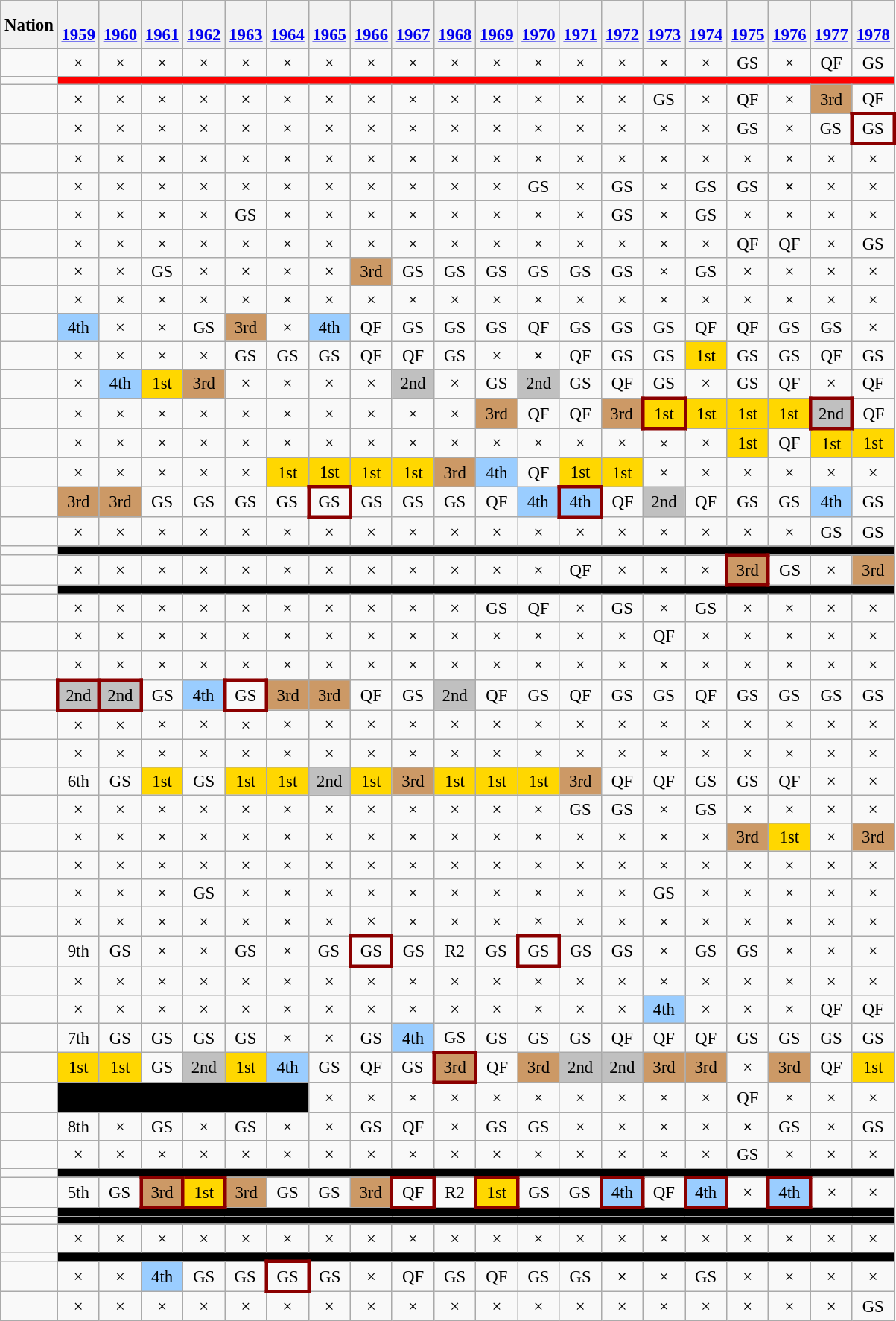<table class="wikitable" style="text-align:center; font-size:95%;">
<tr>
<th>Nation</th>
<th><br><a href='#'>1959</a></th>
<th><br><a href='#'>1960</a></th>
<th><br><a href='#'>1961</a></th>
<th><br><a href='#'>1962</a></th>
<th><br><a href='#'>1963</a></th>
<th><br><a href='#'>1964</a></th>
<th><br><a href='#'>1965</a></th>
<th><br><a href='#'>1966</a></th>
<th><br><a href='#'>1967</a></th>
<th><br><a href='#'>1968</a></th>
<th><br><a href='#'>1969</a></th>
<th><br><a href='#'>1970</a></th>
<th><br><a href='#'>1971</a></th>
<th><br><a href='#'>1972</a></th>
<th><br><a href='#'>1973</a></th>
<th><br><a href='#'>1974</a></th>
<th><br><a href='#'>1975</a></th>
<th><br><a href='#'>1976</a></th>
<th><br><a href='#'>1977</a></th>
<th><br><a href='#'>1978</a></th>
</tr>
<tr>
<td align=left></td>
<td>×</td>
<td>×</td>
<td>×</td>
<td>×</td>
<td>×</td>
<td>×</td>
<td>×</td>
<td>×</td>
<td>×</td>
<td>×</td>
<td>×</td>
<td>×</td>
<td>×</td>
<td>×</td>
<td>×</td>
<td>×</td>
<td>GS</td>
<td>×</td>
<td>QF</td>
<td>GS</td>
</tr>
<tr>
<td align=left></td>
<td colspan=20 bgcolor=red></td>
</tr>
<tr>
<td align=left></td>
<td>×</td>
<td>×</td>
<td>×</td>
<td>×</td>
<td>×</td>
<td>×</td>
<td>×</td>
<td>×</td>
<td>×</td>
<td>×</td>
<td>×</td>
<td>×</td>
<td>×</td>
<td>×</td>
<td>GS</td>
<td>×</td>
<td>QF</td>
<td>×</td>
<td bgcolor=#cc9966>3rd</td>
<td>QF</td>
</tr>
<tr>
<td align=left></td>
<td>×</td>
<td>×</td>
<td>×</td>
<td>×</td>
<td>×</td>
<td>×</td>
<td>×</td>
<td>×</td>
<td>×</td>
<td>×</td>
<td>×</td>
<td>×</td>
<td>×</td>
<td>×</td>
<td>×</td>
<td>×</td>
<td>GS</td>
<td>×</td>
<td>GS</td>
<td style="border:3px solid darkred;">GS</td>
</tr>
<tr>
<td align=left></td>
<td>×</td>
<td>×</td>
<td>×</td>
<td>×</td>
<td>×</td>
<td>×</td>
<td>×</td>
<td>×</td>
<td>×</td>
<td>×</td>
<td>×</td>
<td>×</td>
<td>×</td>
<td>×</td>
<td>×</td>
<td>×</td>
<td>×</td>
<td>×</td>
<td>×</td>
<td>×</td>
</tr>
<tr>
<td align=left></td>
<td>×</td>
<td>×</td>
<td>×</td>
<td>×</td>
<td>×</td>
<td>×</td>
<td>×</td>
<td>×</td>
<td>×</td>
<td>×</td>
<td>×</td>
<td>GS</td>
<td>×</td>
<td>GS</td>
<td>×</td>
<td>GS</td>
<td>GS</td>
<td><strong>×</strong></td>
<td>×</td>
<td>×</td>
</tr>
<tr>
<td align=left></td>
<td>×</td>
<td>×</td>
<td>×</td>
<td>×</td>
<td>GS</td>
<td>×</td>
<td>×</td>
<td>×</td>
<td>×</td>
<td>×</td>
<td>×</td>
<td>×</td>
<td>×</td>
<td>GS</td>
<td>×</td>
<td>GS</td>
<td>×</td>
<td>×</td>
<td>×</td>
<td>×</td>
</tr>
<tr>
<td align=left></td>
<td>×</td>
<td>×</td>
<td>×</td>
<td>×</td>
<td>×</td>
<td>×</td>
<td>×</td>
<td>×</td>
<td>×</td>
<td>×</td>
<td>×</td>
<td>×</td>
<td>×</td>
<td>×</td>
<td>×</td>
<td>×</td>
<td>QF</td>
<td>QF</td>
<td>×</td>
<td>GS</td>
</tr>
<tr>
<td align=left></td>
<td>×</td>
<td>×</td>
<td>GS</td>
<td>×</td>
<td>×</td>
<td>×</td>
<td>×</td>
<td bgcolor=#cc9966>3rd</td>
<td>GS</td>
<td>GS</td>
<td>GS</td>
<td>GS</td>
<td>GS</td>
<td>GS</td>
<td>×</td>
<td>GS</td>
<td>×</td>
<td>×</td>
<td>×</td>
<td>×</td>
</tr>
<tr>
<td align=left></td>
<td>×</td>
<td>×</td>
<td>×</td>
<td>×</td>
<td>×</td>
<td>×</td>
<td>×</td>
<td>×</td>
<td>×</td>
<td>×</td>
<td>×</td>
<td>×</td>
<td>×</td>
<td>×</td>
<td>×</td>
<td>×</td>
<td>×</td>
<td>×</td>
<td>×</td>
<td>×</td>
</tr>
<tr>
<td align=left></td>
<td bgcolor=#9acdff>4th</td>
<td>×</td>
<td>×</td>
<td>GS</td>
<td bgcolor=#cc9966>3rd</td>
<td>×</td>
<td bgcolor=#9acdff>4th</td>
<td>QF</td>
<td>GS</td>
<td>GS</td>
<td>GS</td>
<td>QF</td>
<td>GS</td>
<td>GS</td>
<td>GS</td>
<td>QF</td>
<td>QF</td>
<td>GS</td>
<td>GS</td>
<td>×</td>
</tr>
<tr>
<td align=left></td>
<td>×</td>
<td>×</td>
<td>×</td>
<td>×</td>
<td>GS</td>
<td>GS</td>
<td>GS</td>
<td>QF</td>
<td>QF</td>
<td>GS</td>
<td>×</td>
<td><strong>×</strong></td>
<td>QF</td>
<td>GS</td>
<td>GS</td>
<td bgcolor=gold>1st</td>
<td>GS</td>
<td>GS</td>
<td>QF</td>
<td>GS</td>
</tr>
<tr>
<td align=left></td>
<td>×</td>
<td bgcolor=#9acdff>4th</td>
<td bgcolor=gold>1st</td>
<td bgcolor=#cc9966>3rd</td>
<td>×</td>
<td>×</td>
<td>×</td>
<td>×</td>
<td bgcolor=silver>2nd</td>
<td>×</td>
<td>GS</td>
<td bgcolor=silver>2nd</td>
<td>GS</td>
<td>QF</td>
<td>GS</td>
<td>×</td>
<td>GS</td>
<td>QF</td>
<td>×</td>
<td>QF</td>
</tr>
<tr>
<td align=left></td>
<td>×</td>
<td>×</td>
<td>×</td>
<td>×</td>
<td>×</td>
<td>×</td>
<td>×</td>
<td>×</td>
<td>×</td>
<td>×</td>
<td bgcolor=#cc9966>3rd</td>
<td>QF</td>
<td>QF</td>
<td bgcolor=#cc9966>3rd</td>
<td style="background-color:gold; border:3px solid darkred;">1st</td>
<td bgcolor=gold>1st</td>
<td bgcolor=gold>1st</td>
<td bgcolor=gold>1st</td>
<td style="background-color:silver; border:3px solid darkred;">2nd</td>
<td>QF</td>
</tr>
<tr>
<td align=left></td>
<td>×</td>
<td>×</td>
<td>×</td>
<td>×</td>
<td>×</td>
<td>×</td>
<td>×</td>
<td>×</td>
<td>×</td>
<td>×</td>
<td>×</td>
<td>×</td>
<td>×</td>
<td>×</td>
<td>×</td>
<td>×</td>
<td bgcolor=gold>1st</td>
<td>QF</td>
<td bgcolor=gold>1st</td>
<td bgcolor=gold>1st</td>
</tr>
<tr>
<td align=left></td>
<td>×</td>
<td>×</td>
<td>×</td>
<td>×</td>
<td>×</td>
<td bgcolor=gold>1st</td>
<td bgcolor=gold>1st</td>
<td bgcolor=gold>1st</td>
<td bgcolor=gold>1st</td>
<td bgcolor=#cc9966>3rd</td>
<td bgcolor=#9acdff>4th</td>
<td>QF</td>
<td bgcolor=gold>1st</td>
<td bgcolor=gold>1st</td>
<td>×</td>
<td>×</td>
<td>×</td>
<td>×</td>
<td>×</td>
<td>×</td>
</tr>
<tr>
<td align=left></td>
<td bgcolor=#cc9966>3rd</td>
<td bgcolor=#cc9966>3rd</td>
<td>GS</td>
<td>GS</td>
<td>GS</td>
<td>GS</td>
<td style="border:3px solid darkred;">GS</td>
<td>GS</td>
<td>GS</td>
<td>GS</td>
<td>QF</td>
<td bgcolor=#9acdff>4th</td>
<td style="background-color:#9acdff; border:3px solid darkred;">4th</td>
<td>QF</td>
<td bgcolor=silver>2nd</td>
<td>QF</td>
<td>GS</td>
<td>GS</td>
<td bgcolor=#9acdff>4th</td>
<td>GS</td>
</tr>
<tr>
<td align=left></td>
<td>×</td>
<td>×</td>
<td>×</td>
<td>×</td>
<td>×</td>
<td>×</td>
<td>×</td>
<td>×</td>
<td>×</td>
<td>×</td>
<td>×</td>
<td>×</td>
<td>×</td>
<td>×</td>
<td>×</td>
<td>×</td>
<td>×</td>
<td>×</td>
<td>GS</td>
<td>GS</td>
</tr>
<tr>
<td align=left></td>
<td colspan=20 bgcolor="#000000"></td>
</tr>
<tr>
<td align=left></td>
<td>×</td>
<td>×</td>
<td>×</td>
<td>×</td>
<td>×</td>
<td>×</td>
<td>×</td>
<td>×</td>
<td>×</td>
<td>×</td>
<td>×</td>
<td>×</td>
<td>QF</td>
<td>×</td>
<td>×</td>
<td>×</td>
<td style="background-color:#cc9966; border:3px solid darkred;">3rd</td>
<td>GS</td>
<td>×</td>
<td bgcolor=#cc9966>3rd</td>
</tr>
<tr>
<td align=left></td>
<td colspan=20 bgcolor="#000000"></td>
</tr>
<tr>
<td align=left></td>
<td>×</td>
<td>×</td>
<td>×</td>
<td>×</td>
<td>×</td>
<td>×</td>
<td>×</td>
<td>×</td>
<td>×</td>
<td>×</td>
<td>GS</td>
<td>QF</td>
<td>×</td>
<td>GS</td>
<td>×</td>
<td>GS</td>
<td>×</td>
<td>×</td>
<td>×</td>
<td>×</td>
</tr>
<tr>
<td align=left></td>
<td>×</td>
<td>×</td>
<td>×</td>
<td>×</td>
<td>×</td>
<td>×</td>
<td>×</td>
<td>×</td>
<td>×</td>
<td>×</td>
<td>×</td>
<td>×</td>
<td>×</td>
<td>×</td>
<td>QF</td>
<td>×</td>
<td>×</td>
<td>×</td>
<td>×</td>
<td>×</td>
</tr>
<tr>
<td align=left></td>
<td>×</td>
<td>×</td>
<td>×</td>
<td>×</td>
<td>×</td>
<td>×</td>
<td>×</td>
<td>×</td>
<td>×</td>
<td>×</td>
<td>×</td>
<td>×</td>
<td>×</td>
<td>×</td>
<td>×</td>
<td>×</td>
<td>×</td>
<td>×</td>
<td>×</td>
<td>×</td>
</tr>
<tr>
<td align=left></td>
<td style="background-color:silver; border:3px solid darkred;">2nd</td>
<td style="background-color:silver; border:3px solid darkred;">2nd</td>
<td>GS</td>
<td bgcolor=#9acdff>4th</td>
<td style="border:3px solid darkred;">GS</td>
<td bgcolor=#cc9966>3rd</td>
<td bgcolor=#cc9966>3rd</td>
<td>QF</td>
<td>GS</td>
<td bgcolor=silver>2nd</td>
<td>QF</td>
<td>GS</td>
<td>QF</td>
<td>GS</td>
<td>GS</td>
<td>QF</td>
<td>GS</td>
<td>GS</td>
<td>GS</td>
<td>GS</td>
</tr>
<tr>
<td align=left></td>
<td>×</td>
<td>×</td>
<td>×</td>
<td>×</td>
<td>×</td>
<td>×</td>
<td>×</td>
<td>×</td>
<td>×</td>
<td>×</td>
<td>×</td>
<td>×</td>
<td>×</td>
<td>×</td>
<td>×</td>
<td>×</td>
<td>×</td>
<td>×</td>
<td>×</td>
<td>×</td>
</tr>
<tr>
<td align=left></td>
<td>×</td>
<td>×</td>
<td>×</td>
<td>×</td>
<td>×</td>
<td>×</td>
<td>×</td>
<td>×</td>
<td>×</td>
<td>×</td>
<td>×</td>
<td>×</td>
<td>×</td>
<td>×</td>
<td>×</td>
<td>×</td>
<td>×</td>
<td>×</td>
<td>×</td>
<td>×</td>
</tr>
<tr>
<td align=left></td>
<td>6th</td>
<td>GS</td>
<td bgcolor=gold>1st</td>
<td>GS</td>
<td bgcolor=gold>1st</td>
<td bgcolor=gold>1st</td>
<td bgcolor=silver>2nd</td>
<td bgcolor=gold>1st</td>
<td bgcolor=#cc9966>3rd</td>
<td bgcolor=gold>1st</td>
<td bgcolor=gold>1st</td>
<td bgcolor=gold>1st</td>
<td bgcolor=#cc9966>3rd</td>
<td>QF</td>
<td>QF</td>
<td>GS</td>
<td>GS</td>
<td>QF</td>
<td>×</td>
<td>×</td>
</tr>
<tr>
<td align=left></td>
<td>×</td>
<td>×</td>
<td>×</td>
<td>×</td>
<td>×</td>
<td>×</td>
<td>×</td>
<td>×</td>
<td>×</td>
<td>×</td>
<td>×</td>
<td>×</td>
<td>GS</td>
<td>GS</td>
<td>×</td>
<td>GS</td>
<td>×</td>
<td>×</td>
<td>×</td>
<td>×</td>
</tr>
<tr>
<td align=left></td>
<td>×</td>
<td>×</td>
<td>×</td>
<td>×</td>
<td>×</td>
<td>×</td>
<td>×</td>
<td>×</td>
<td>×</td>
<td>×</td>
<td>×</td>
<td>×</td>
<td>×</td>
<td>×</td>
<td>×</td>
<td>×</td>
<td bgcolor=#cc9966>3rd</td>
<td bgcolor=gold>1st</td>
<td>×</td>
<td bgcolor=#cc9966>3rd</td>
</tr>
<tr>
<td align=left></td>
<td>×</td>
<td>×</td>
<td>×</td>
<td>×</td>
<td>×</td>
<td>×</td>
<td>×</td>
<td>×</td>
<td>×</td>
<td>×</td>
<td>×</td>
<td>×</td>
<td>×</td>
<td>×</td>
<td>×</td>
<td>×</td>
<td>×</td>
<td>×</td>
<td>×</td>
<td>×</td>
</tr>
<tr>
<td align=left></td>
<td>×</td>
<td>×</td>
<td>×</td>
<td>GS</td>
<td>×</td>
<td>×</td>
<td>×</td>
<td>×</td>
<td>×</td>
<td>×</td>
<td>×</td>
<td>×</td>
<td>×</td>
<td>×</td>
<td>GS</td>
<td>×</td>
<td>×</td>
<td>×</td>
<td>×</td>
<td>×</td>
</tr>
<tr>
<td align=left></td>
<td>×</td>
<td>×</td>
<td>×</td>
<td>×</td>
<td>×</td>
<td>×</td>
<td>×</td>
<td>×</td>
<td>×</td>
<td>×</td>
<td>×</td>
<td>×</td>
<td>×</td>
<td>×</td>
<td>×</td>
<td>×</td>
<td>×</td>
<td>×</td>
<td>×</td>
<td>×</td>
</tr>
<tr>
<td align=left></td>
<td>9th</td>
<td>GS</td>
<td>×</td>
<td>×</td>
<td>GS</td>
<td>×</td>
<td>GS</td>
<td style="border:3px solid darkred;">GS</td>
<td>GS</td>
<td>R2</td>
<td>GS</td>
<td style="border:3px solid darkred;">GS</td>
<td>GS</td>
<td>GS</td>
<td>×</td>
<td>GS</td>
<td>GS</td>
<td>×</td>
<td>×</td>
<td>×</td>
</tr>
<tr>
<td align=left></td>
<td>×</td>
<td>×</td>
<td>×</td>
<td>×</td>
<td>×</td>
<td>×</td>
<td>×</td>
<td>×</td>
<td>×</td>
<td>×</td>
<td>×</td>
<td>×</td>
<td>×</td>
<td>×</td>
<td>×</td>
<td>×</td>
<td>×</td>
<td>×</td>
<td>×</td>
<td>×</td>
</tr>
<tr>
<td align=left></td>
<td>×</td>
<td>×</td>
<td>×</td>
<td>×</td>
<td>×</td>
<td>×</td>
<td>×</td>
<td>×</td>
<td>×</td>
<td>×</td>
<td>×</td>
<td>×</td>
<td>×</td>
<td>×</td>
<td bgcolor=#9acdff>4th</td>
<td>×</td>
<td>×</td>
<td>×</td>
<td>QF</td>
<td>QF</td>
</tr>
<tr>
<td align=left></td>
<td>7th</td>
<td>GS</td>
<td>GS</td>
<td>GS</td>
<td>GS</td>
<td>×</td>
<td>×</td>
<td>GS</td>
<td bgcolor=#9acdff>4th</td>
<td>GS</td>
<td>GS</td>
<td>GS</td>
<td>GS</td>
<td>QF</td>
<td>QF</td>
<td>QF</td>
<td>GS</td>
<td>GS</td>
<td>GS</td>
<td>GS</td>
</tr>
<tr>
<td align=left></td>
<td bgcolor=gold>1st</td>
<td bgcolor=gold>1st</td>
<td>GS</td>
<td bgcolor="silver">2nd</td>
<td bgcolor=gold>1st</td>
<td bgcolor=#9acdff>4th</td>
<td>GS</td>
<td>QF</td>
<td>GS</td>
<td style="background-color:#cc9966; border:3px solid darkred;">3rd</td>
<td>QF</td>
<td bgcolor=#cc9966>3rd</td>
<td bgcolor=silver>2nd</td>
<td bgcolor=silver>2nd</td>
<td bgcolor=#cc9966>3rd</td>
<td bgcolor=#cc9966>3rd</td>
<td>×</td>
<td bgcolor=#cc9966>3rd</td>
<td>QF</td>
<td bgcolor=gold>1st</td>
</tr>
<tr>
<td align=left></td>
<td colspan=6 bgcolor="#000000"></td>
<td>×</td>
<td>×</td>
<td>×</td>
<td>×</td>
<td>×</td>
<td>×</td>
<td>×</td>
<td>×</td>
<td>×</td>
<td>×</td>
<td>QF</td>
<td>×</td>
<td>×</td>
<td>×</td>
</tr>
<tr>
<td align=left></td>
<td>8th</td>
<td>×</td>
<td>GS</td>
<td>×</td>
<td>GS</td>
<td>×</td>
<td>×</td>
<td>GS</td>
<td>QF</td>
<td>×</td>
<td>GS</td>
<td>GS</td>
<td>×</td>
<td>×</td>
<td>×</td>
<td>×</td>
<td><strong>×</strong></td>
<td>GS</td>
<td>×</td>
<td>GS</td>
</tr>
<tr>
<td align=left></td>
<td>×</td>
<td>×</td>
<td>×</td>
<td>×</td>
<td>×</td>
<td>×</td>
<td>×</td>
<td>×</td>
<td>×</td>
<td>×</td>
<td>×</td>
<td>×</td>
<td>×</td>
<td>×</td>
<td>×</td>
<td>×</td>
<td>GS</td>
<td>×</td>
<td>×</td>
<td>×</td>
</tr>
<tr>
<td align=left></td>
<td colspan=20 bgcolor="#000000"></td>
</tr>
<tr>
<td align=left></td>
<td>5th</td>
<td>GS</td>
<td style="background-color:#cc9966; border:3px solid darkred;">3rd</td>
<td style="background-color:gold; border:3px solid darkred;">1st</td>
<td bgcolor=#cc9966>3rd</td>
<td>GS</td>
<td>GS</td>
<td bgcolor=#cc9966>3rd</td>
<td style="border:3px solid darkred;">QF</td>
<td>R2</td>
<td style="background-color:gold; border:3px solid darkred;">1st</td>
<td>GS</td>
<td>GS</td>
<td style="background-color:#9acdff; border:3px solid darkred;">4th</td>
<td>QF</td>
<td style="background-color:#9acdff; border:3px solid darkred;">4th</td>
<td>×</td>
<td style="background-color:#9acdff; border:3px solid darkred;">4th</td>
<td>×</td>
<td>×</td>
</tr>
<tr>
<td align=left></td>
<td colspan=20 bgcolor="#000000"></td>
</tr>
<tr>
<td align=left></td>
<td colspan=20 bgcolor="#000000"></td>
</tr>
<tr>
<td align=left></td>
<td>×</td>
<td>×</td>
<td>×</td>
<td>×</td>
<td>×</td>
<td>×</td>
<td>×</td>
<td>×</td>
<td>×</td>
<td>×</td>
<td>×</td>
<td>×</td>
<td>×</td>
<td>×</td>
<td>×</td>
<td>×</td>
<td>×</td>
<td>×</td>
<td>×</td>
<td>×</td>
</tr>
<tr>
<td align=left></td>
<td colspan=20 bgcolor="#000000"></td>
</tr>
<tr>
<td align=left></td>
<td>×</td>
<td>×</td>
<td bgcolor=#9acdff>4th</td>
<td>GS</td>
<td>GS</td>
<td style="border:3px solid darkred;">GS</td>
<td>GS</td>
<td>×</td>
<td>QF</td>
<td>GS</td>
<td>QF</td>
<td>GS</td>
<td>GS</td>
<td><strong>×</strong></td>
<td>×</td>
<td>GS</td>
<td>×</td>
<td>×</td>
<td>×</td>
<td>×</td>
</tr>
<tr>
<td align=left></td>
<td>×</td>
<td>×</td>
<td>×</td>
<td>×</td>
<td>×</td>
<td>×</td>
<td>×</td>
<td>×</td>
<td>×</td>
<td>×</td>
<td>×</td>
<td>×</td>
<td>×</td>
<td>×</td>
<td>×</td>
<td>×</td>
<td>×</td>
<td>×</td>
<td>×</td>
<td>GS</td>
</tr>
</table>
